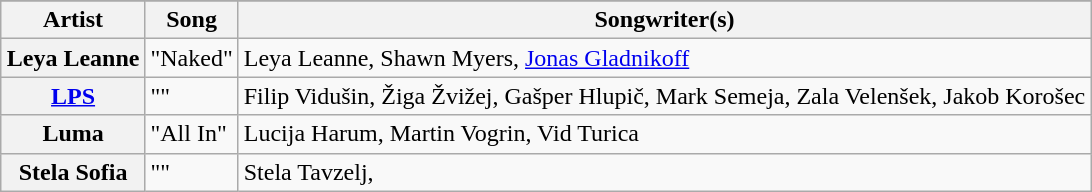<table class="wikitable sortable plainrowheaders" style="margin: 1em auto 1em auto">
<tr>
</tr>
<tr>
<th scope="col">Artist</th>
<th scope="col">Song</th>
<th scope="col" class="unsortable">Songwriter(s)</th>
</tr>
<tr>
<th scope="row">Leya Leanne</th>
<td>"Naked"</td>
<td>Leya Leanne, Shawn Myers, <a href='#'>Jonas Gladnikoff</a></td>
</tr>
<tr>
<th scope="row"><a href='#'>LPS</a></th>
<td>""</td>
<td>Filip Vidušin, Žiga Žvižej, Gašper Hlupič, Mark Semeja, Zala Velenšek, Jakob Korošec</td>
</tr>
<tr>
<th scope="row">Luma</th>
<td>"All In"</td>
<td>Lucija Harum, Martin Vogrin, Vid Turica</td>
</tr>
<tr>
<th scope="row">Stela Sofia</th>
<td>""</td>
<td>Stela Tavzelj, </td>
</tr>
</table>
